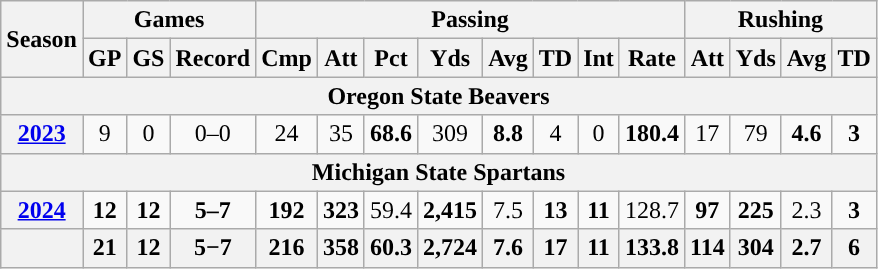<table class=wikitable style="text-align:center;">
<tr>
<th rowspan="2">Season</th>
<th colspan="3">Games</th>
<th colspan="8">Passing</th>
<th colspan="5">Rushing</th>
</tr>
<tr>
<th>GP</th>
<th>GS</th>
<th>Record</th>
<th>Cmp</th>
<th>Att</th>
<th>Pct</th>
<th>Yds</th>
<th>Avg</th>
<th>TD</th>
<th>Int</th>
<th>Rate</th>
<th>Att</th>
<th>Yds</th>
<th>Avg</th>
<th>TD</th>
</tr>
<tr>
<th colspan="16">Oregon State Beavers</th>
</tr>
<tr>
<th><a href='#'>2023</a></th>
<td>9</td>
<td>0</td>
<td>0–0</td>
<td>24</td>
<td>35</td>
<td><strong>68.6</strong></td>
<td>309</td>
<td><strong>8.8</strong></td>
<td>4</td>
<td>0</td>
<td><strong>180.4</strong></td>
<td>17</td>
<td>79</td>
<td><strong>4.6</strong></td>
<td><strong>3</strong></td>
</tr>
<tr>
<th colspan="16">Michigan State Spartans</th>
</tr>
<tr>
<th><a href='#'>2024</a></th>
<td><strong>12</strong></td>
<td><strong>12</strong></td>
<td><strong>5–7</strong></td>
<td><strong>192</strong></td>
<td><strong>323</strong></td>
<td>59.4</td>
<td><strong>2,415</strong></td>
<td>7.5</td>
<td><strong>13</strong></td>
<td><strong>11</strong></td>
<td>128.7</td>
<td><strong>97</strong></td>
<td><strong>225</strong></td>
<td>2.3</td>
<td><strong>3</strong></td>
</tr>
<tr>
<th></th>
<th>21</th>
<th>12</th>
<th>5−7</th>
<th>216</th>
<th>358</th>
<th>60.3</th>
<th>2,724</th>
<th>7.6</th>
<th>17</th>
<th>11</th>
<th>133.8</th>
<th>114</th>
<th>304</th>
<th>2.7</th>
<th>6</th>
</tr>
</table>
